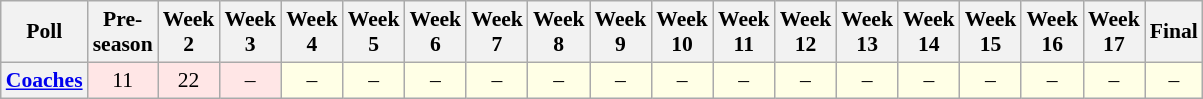<table class="wikitable" style="white-space:nowrap;font-size:90%">
<tr>
<th>Poll</th>
<th>Pre-<br>season</th>
<th>Week<br>2</th>
<th>Week<br>3</th>
<th>Week<br>4</th>
<th>Week<br>5</th>
<th>Week<br>6</th>
<th>Week<br>7</th>
<th>Week<br>8</th>
<th>Week<br>9</th>
<th>Week<br>10</th>
<th>Week<br>11</th>
<th>Week<br>12</th>
<th>Week<br>13</th>
<th>Week<br>14</th>
<th>Week<br>15</th>
<th>Week<br>16</th>
<th>Week<br>17</th>
<th>Final</th>
</tr>
<tr style="text-align:center;">
<th><a href='#'>Coaches</a></th>
<td style="background:#FFE6E6;">11</td>
<td style="background:#FFE6E6;">22</td>
<td style="background:#FFE6E6;">–</td>
<td style="background:#FFFFE6;">–</td>
<td style="background:#FFFFE6;">–</td>
<td style="background:#FFFFE6;">–</td>
<td style="background:#FFFFE6;">–</td>
<td style="background:#FFFFE6;">–</td>
<td style="background:#FFFFE6;">–</td>
<td style="background:#FFFFE6;">–</td>
<td style="background:#FFFFE6;">–</td>
<td style="background:#FFFFE6;">–</td>
<td style="background:#FFFFE6;">–</td>
<td style="background:#FFFFE6;">–</td>
<td style="background:#FFFFE6;">–</td>
<td style="background:#FFFFE6;">–</td>
<td style="background:#FFFFE6;">–</td>
<td style="background:#FFFFE6;">–</td>
</tr>
</table>
